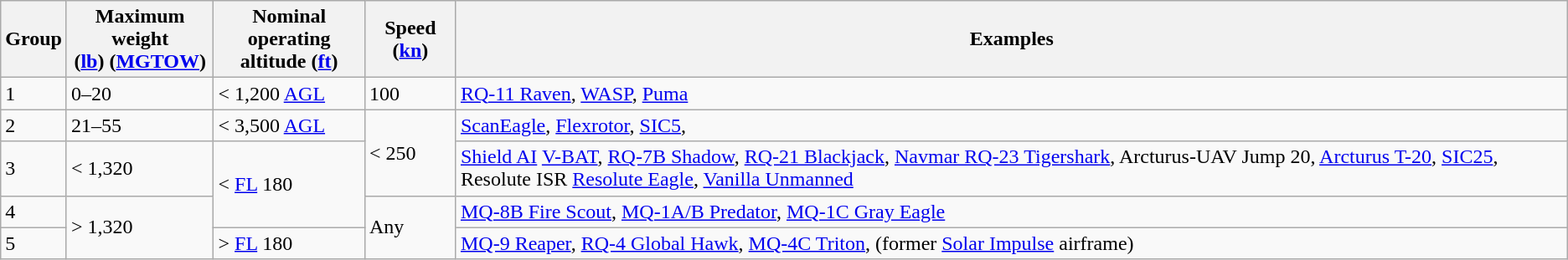<table class="wikitable">
<tr>
<th>Group</th>
<th>Maximum weight<br>(<a href='#'>lb</a>) (<a href='#'>MGTOW</a>)</th>
<th>Nominal operating<br>altitude (<a href='#'>ft</a>)</th>
<th>Speed (<a href='#'>kn</a>)</th>
<th>Examples</th>
</tr>
<tr>
<td>1</td>
<td>0–20</td>
<td>< 1,200 <a href='#'>AGL</a></td>
<td>100</td>
<td><a href='#'>RQ-11 Raven</a>, <a href='#'>WASP</a>, <a href='#'>Puma</a></td>
</tr>
<tr>
<td>2</td>
<td>21–55</td>
<td>< 3,500 <a href='#'>AGL</a></td>
<td rowspan="2">< 250</td>
<td><a href='#'>ScanEagle</a>, <a href='#'>Flexrotor</a>, <a href='#'>SIC5</a>, </td>
</tr>
<tr>
<td>3</td>
<td>< 1,320</td>
<td rowspan="2">< <a href='#'>FL</a> 180</td>
<td><a href='#'>Shield AI</a> <a href='#'>V-BAT</a>, <a href='#'>RQ-7B Shadow</a>, <a href='#'>RQ-21 Blackjack</a>, <a href='#'>Navmar RQ-23 Tigershark</a>, Arcturus-UAV Jump 20, <a href='#'>Arcturus T-20</a>, <a href='#'>SIC25</a>, Resolute ISR <a href='#'>Resolute Eagle</a>, <a href='#'>Vanilla Unmanned</a></td>
</tr>
<tr>
<td>4</td>
<td rowspan="2">> 1,320</td>
<td rowspan="2">Any</td>
<td><a href='#'>MQ-8B Fire Scout</a>, <a href='#'>MQ-1A/B Predator</a>, <a href='#'>MQ-1C Gray Eagle</a></td>
</tr>
<tr>
<td>5</td>
<td>> <a href='#'>FL</a> 180</td>
<td><a href='#'>MQ-9 Reaper</a>, <a href='#'>RQ-4 Global Hawk</a>, <a href='#'>MQ-4C Triton</a>,  (former <a href='#'>Solar Impulse</a> airframe)</td>
</tr>
</table>
